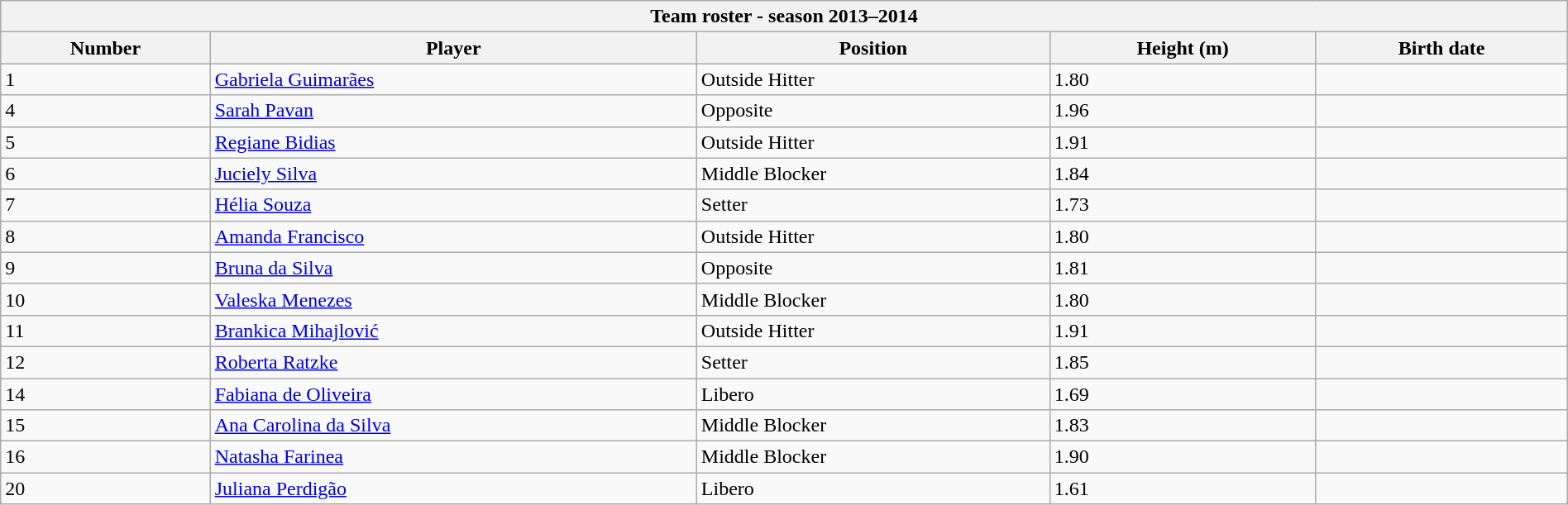<table class="wikitable collapsible collapsed" style="width:100%;">
<tr>
<th colspan=6><strong>Team roster - season 2013–2014</strong></th>
</tr>
<tr>
<th>Number</th>
<th>Player</th>
<th>Position</th>
<th>Height (m)</th>
<th>Birth date</th>
</tr>
<tr>
<td>1</td>
<td> <a href='#'>Gabriela Guimarães</a></td>
<td>Outside Hitter</td>
<td>1.80</td>
<td align=right></td>
</tr>
<tr>
<td>4</td>
<td> <a href='#'>Sarah Pavan</a></td>
<td>Opposite</td>
<td>1.96</td>
<td align=right></td>
</tr>
<tr>
<td>5</td>
<td> <a href='#'>Regiane Bidias</a></td>
<td>Outside Hitter</td>
<td>1.91</td>
<td align=right></td>
</tr>
<tr>
<td>6</td>
<td> <a href='#'>Juciely Silva</a></td>
<td>Middle Blocker</td>
<td>1.84</td>
<td align=right></td>
</tr>
<tr>
<td>7</td>
<td> <a href='#'>Hélia Souza</a></td>
<td>Setter</td>
<td>1.73</td>
<td align=right></td>
</tr>
<tr>
<td>8</td>
<td> <a href='#'>Amanda Francisco</a></td>
<td>Outside Hitter</td>
<td>1.80</td>
<td align=right></td>
</tr>
<tr>
<td>9</td>
<td> <a href='#'>Bruna da Silva</a></td>
<td>Opposite</td>
<td>1.81</td>
<td align=right></td>
</tr>
<tr>
<td>10</td>
<td> <a href='#'>Valeska Menezes</a></td>
<td>Middle Blocker</td>
<td>1.80</td>
<td align=right></td>
</tr>
<tr>
<td>11</td>
<td> <a href='#'>Brankica Mihajlović</a></td>
<td>Outside Hitter</td>
<td>1.91</td>
<td align=right></td>
</tr>
<tr>
<td>12</td>
<td> <a href='#'>Roberta Ratzke</a></td>
<td>Setter</td>
<td>1.85</td>
<td align=right></td>
</tr>
<tr>
<td>14</td>
<td> <a href='#'>Fabiana de Oliveira</a></td>
<td>Libero</td>
<td>1.69</td>
<td align=right></td>
</tr>
<tr>
<td>15</td>
<td> <a href='#'>Ana Carolina da Silva</a></td>
<td>Middle Blocker</td>
<td>1.83</td>
<td align=right></td>
</tr>
<tr>
<td>16</td>
<td> <a href='#'>Natasha Farinea</a></td>
<td>Middle Blocker</td>
<td>1.90</td>
<td align=right></td>
</tr>
<tr>
<td>20</td>
<td> <a href='#'>Juliana Perdigão</a></td>
<td>Libero</td>
<td>1.61</td>
<td align=right></td>
</tr>
</table>
